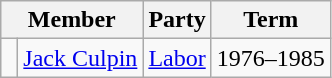<table class="wikitable">
<tr>
<th colspan="2">Member</th>
<th>Party</th>
<th>Term</th>
</tr>
<tr>
<td> </td>
<td><a href='#'>Jack Culpin</a></td>
<td><a href='#'>Labor</a></td>
<td>1976–1985</td>
</tr>
</table>
